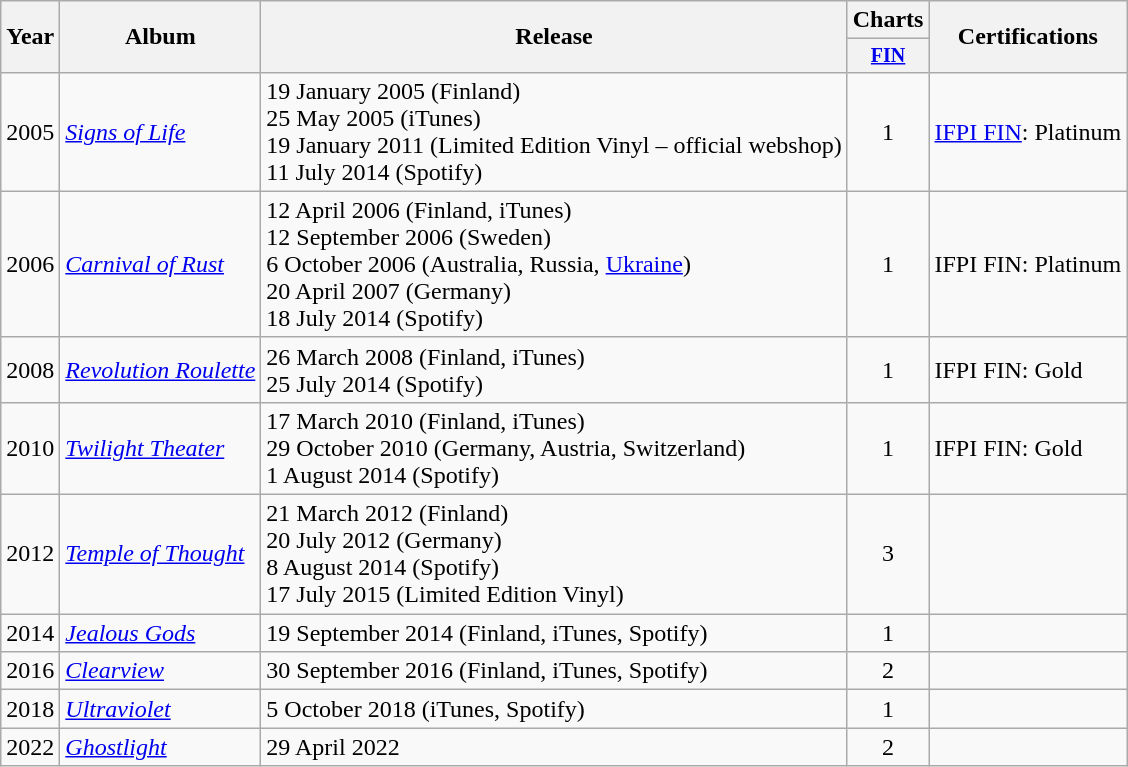<table class="wikitable">
<tr>
<th rowspan="2">Year</th>
<th rowspan="2">Album</th>
<th rowspan="2">Release</th>
<th>Charts</th>
<th rowspan="2">Certifications</th>
</tr>
<tr style="font-size:smaller;">
<th style="width:40px;"><a href='#'>FIN</a><br></th>
</tr>
<tr>
<td>2005</td>
<td><em><a href='#'>Signs of Life</a></em></td>
<td>19 January 2005 (Finland)<br> 25 May 2005 (iTunes)<br>19 January 2011 (Limited Edition Vinyl – official webshop)<br> 11 July 2014 (Spotify)</td>
<td style="text-align:center">1</td>
<td><a href='#'>IFPI FIN</a>: Platinum</td>
</tr>
<tr>
<td>2006</td>
<td><em><a href='#'>Carnival of Rust</a></em></td>
<td>12 April 2006 (Finland, iTunes)<br>12 September 2006 (Sweden)<br>6 October 2006 (Australia, Russia, <a href='#'>Ukraine</a>)<br>20 April 2007 (Germany)<br>18 July 2014 (Spotify)</td>
<td style="text-align:center">1</td>
<td>IFPI FIN: Platinum</td>
</tr>
<tr>
<td>2008</td>
<td><em><a href='#'>Revolution Roulette</a></em></td>
<td>26 March 2008 (Finland, iTunes)<br>25 July 2014 (Spotify)</td>
<td style="text-align:center">1</td>
<td>IFPI FIN: Gold</td>
</tr>
<tr>
<td>2010</td>
<td><em><a href='#'>Twilight Theater</a></em></td>
<td>17 March 2010 (Finland, iTunes)<br>29 October 2010 (Germany, Austria, Switzerland)<br>1 August 2014 (Spotify)</td>
<td style="text-align:center">1</td>
<td>IFPI FIN: Gold</td>
</tr>
<tr>
<td>2012</td>
<td><em><a href='#'>Temple of Thought</a></em></td>
<td 21 March 2012 (Finland)>21 March 2012 (Finland)<br>20 July 2012 (Germany)<br>8 August 2014 (Spotify)<br>17 July 2015 (Limited Edition Vinyl)</td>
<td style="text-align:center">3</td>
<td></td>
</tr>
<tr>
<td>2014</td>
<td><em><a href='#'>Jealous Gods</a></em></td>
<td>19 September 2014 (Finland, iTunes, Spotify)</td>
<td style="text-align:center">1</td>
<td></td>
</tr>
<tr>
<td>2016</td>
<td><em><a href='#'>Clearview</a></em></td>
<td>30 September 2016 (Finland, iTunes, Spotify)</td>
<td style="text-align:center">2</td>
<td></td>
</tr>
<tr>
<td>2018</td>
<td><em><a href='#'>Ultraviolet</a></em></td>
<td>5 October 2018 (iTunes, Spotify)</td>
<td style="text-align:center">1<br></td>
<td></td>
</tr>
<tr>
<td>2022</td>
<td><em><a href='#'>Ghostlight</a></em></td>
<td>29 April 2022</td>
<td style="text-align:center">2<br></td>
<td></td>
</tr>
</table>
